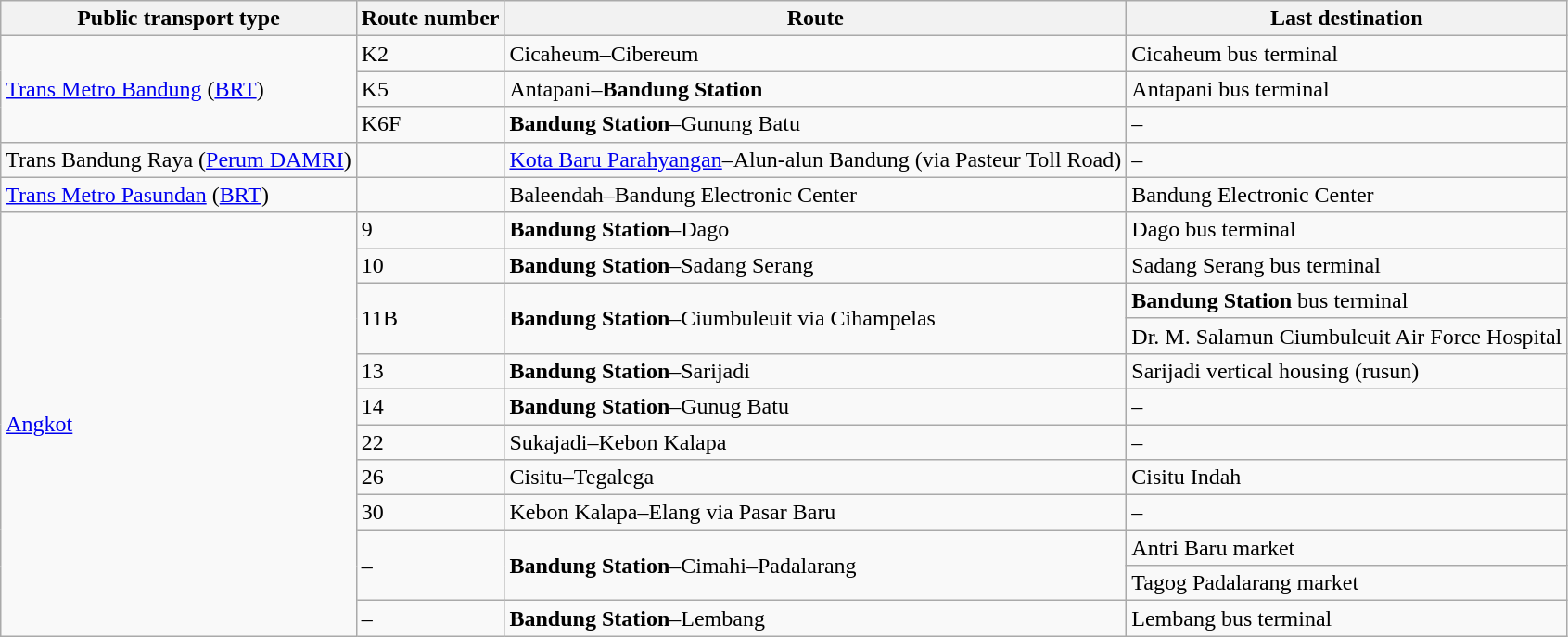<table class="wikitable">
<tr>
<th>Public transport type</th>
<th>Route number</th>
<th>Route</th>
<th>Last destination</th>
</tr>
<tr>
<td rowspan="3"><a href='#'>Trans Metro Bandung</a> (<a href='#'>BRT</a>)</td>
<td>K2</td>
<td>Cicaheum–Cibereum</td>
<td>Cicaheum bus terminal</td>
</tr>
<tr>
<td>K5</td>
<td>Antapani–<strong>Bandung Station</strong></td>
<td>Antapani bus terminal</td>
</tr>
<tr>
<td>K6F</td>
<td><strong>Bandung Station</strong>–Gunung Batu</td>
<td>–</td>
</tr>
<tr>
<td>Trans Bandung Raya (<a href='#'>Perum DAMRI</a>)</td>
<td></td>
<td><a href='#'>Kota Baru Parahyangan</a>–Alun-alun Bandung (via Pasteur Toll Road)</td>
<td>–</td>
</tr>
<tr>
<td><a href='#'>Trans Metro Pasundan</a> (<a href='#'>BRT</a>)</td>
<td></td>
<td>Baleendah–Bandung Electronic Center</td>
<td>Bandung Electronic Center</td>
</tr>
<tr>
<td rowspan="12"><a href='#'>Angkot</a></td>
<td>9</td>
<td><strong>Bandung Station</strong>–Dago</td>
<td>Dago bus terminal</td>
</tr>
<tr>
<td>10</td>
<td><strong>Bandung Station</strong>–Sadang Serang</td>
<td>Sadang Serang bus terminal</td>
</tr>
<tr>
<td rowspan="2">11B</td>
<td rowspan="2"><strong>Bandung Station</strong>–Ciumbuleuit via Cihampelas</td>
<td><strong>Bandung Station</strong> bus terminal</td>
</tr>
<tr>
<td>Dr. M. Salamun Ciumbuleuit Air Force Hospital</td>
</tr>
<tr>
<td>13</td>
<td><strong>Bandung Station</strong>–Sarijadi</td>
<td>Sarijadi vertical housing (rusun)</td>
</tr>
<tr>
<td>14</td>
<td><strong>Bandung Station</strong>–Gunug Batu</td>
<td>–</td>
</tr>
<tr>
<td>22</td>
<td>Sukajadi–Kebon Kalapa</td>
<td>–</td>
</tr>
<tr>
<td>26</td>
<td>Cisitu–Tegalega</td>
<td>Cisitu Indah</td>
</tr>
<tr>
<td>30</td>
<td>Kebon Kalapa–Elang via Pasar Baru</td>
<td>–</td>
</tr>
<tr>
<td rowspan="2">–</td>
<td rowspan="2"><strong>Bandung Station</strong>–Cimahi–Padalarang</td>
<td>Antri Baru market</td>
</tr>
<tr>
<td>Tagog Padalarang market</td>
</tr>
<tr>
<td>–</td>
<td><strong>Bandung Station</strong>–Lembang</td>
<td>Lembang bus terminal</td>
</tr>
</table>
